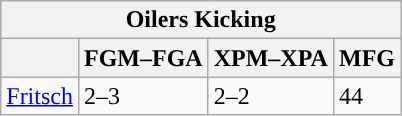<table class="wikitable">
<tr>
<th colspan="4">Oilers Kicking</th>
</tr>
<tr>
<th></th>
<th>FGM–FGA</th>
<th>XPM–XPA</th>
<th>MFG</th>
</tr>
<tr>
<td><a href='#'>Fritsch</a></td>
<td>2–3</td>
<td>2–2</td>
<td>44</td>
</tr>
</table>
